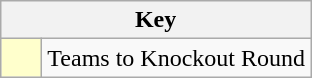<table class="wikitable" style="text-align: center;">
<tr>
<th colspan=2>Key</th>
</tr>
<tr>
<td style="background:#ffffcc; width:20px;"></td>
<td align=left>Teams to Knockout Round</td>
</tr>
</table>
